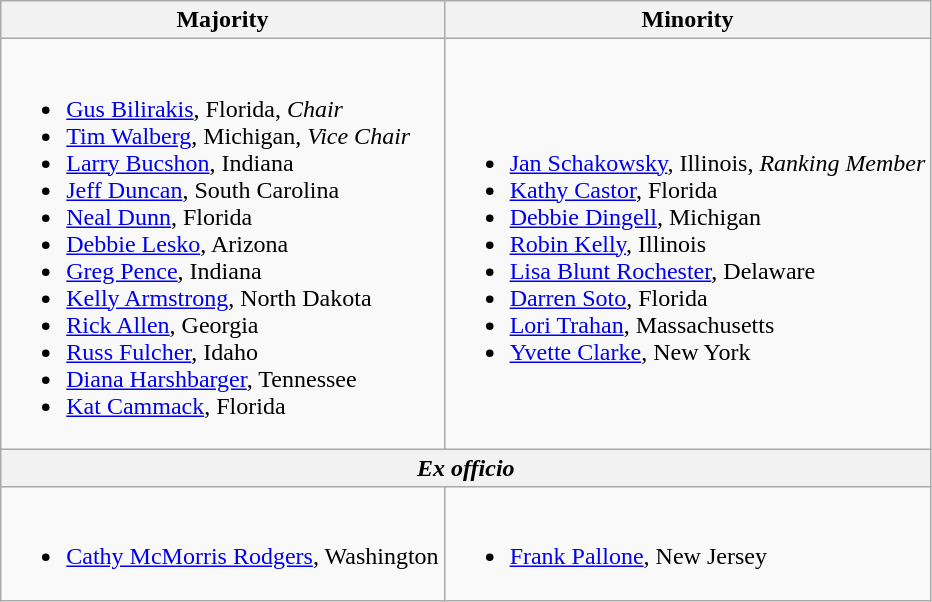<table class=wikitable>
<tr>
<th>Majority</th>
<th>Minority</th>
</tr>
<tr>
<td><br><ul><li><a href='#'>Gus Bilirakis</a>, Florida, <em>Chair</em></li><li><a href='#'>Tim Walberg</a>, Michigan, <em>Vice Chair</em></li><li><a href='#'>Larry Bucshon</a>, Indiana</li><li><a href='#'>Jeff Duncan</a>, South Carolina</li><li><a href='#'>Neal Dunn</a>, Florida</li><li><a href='#'>Debbie Lesko</a>, Arizona</li><li><a href='#'>Greg Pence</a>, Indiana</li><li><a href='#'>Kelly Armstrong</a>, North Dakota</li><li><a href='#'>Rick Allen</a>, Georgia</li><li><a href='#'>Russ Fulcher</a>, Idaho</li><li><a href='#'>Diana Harshbarger</a>, Tennessee</li><li><a href='#'>Kat Cammack</a>, Florida</li></ul></td>
<td><br><ul><li><a href='#'>Jan Schakowsky</a>, Illinois, <em>Ranking Member</em></li><li><a href='#'>Kathy Castor</a>, Florida</li><li><a href='#'>Debbie Dingell</a>, Michigan</li><li><a href='#'>Robin Kelly</a>, Illinois</li><li><a href='#'>Lisa Blunt Rochester</a>, Delaware</li><li><a href='#'>Darren Soto</a>, Florida</li><li><a href='#'>Lori Trahan</a>, Massachusetts</li><li><a href='#'>Yvette Clarke</a>, New York</li></ul></td>
</tr>
<tr>
<th colspan=2><em>Ex officio</em></th>
</tr>
<tr>
<td><br><ul><li><a href='#'>Cathy McMorris Rodgers</a>, Washington</li></ul></td>
<td><br><ul><li><a href='#'>Frank Pallone</a>, New Jersey</li></ul></td>
</tr>
</table>
